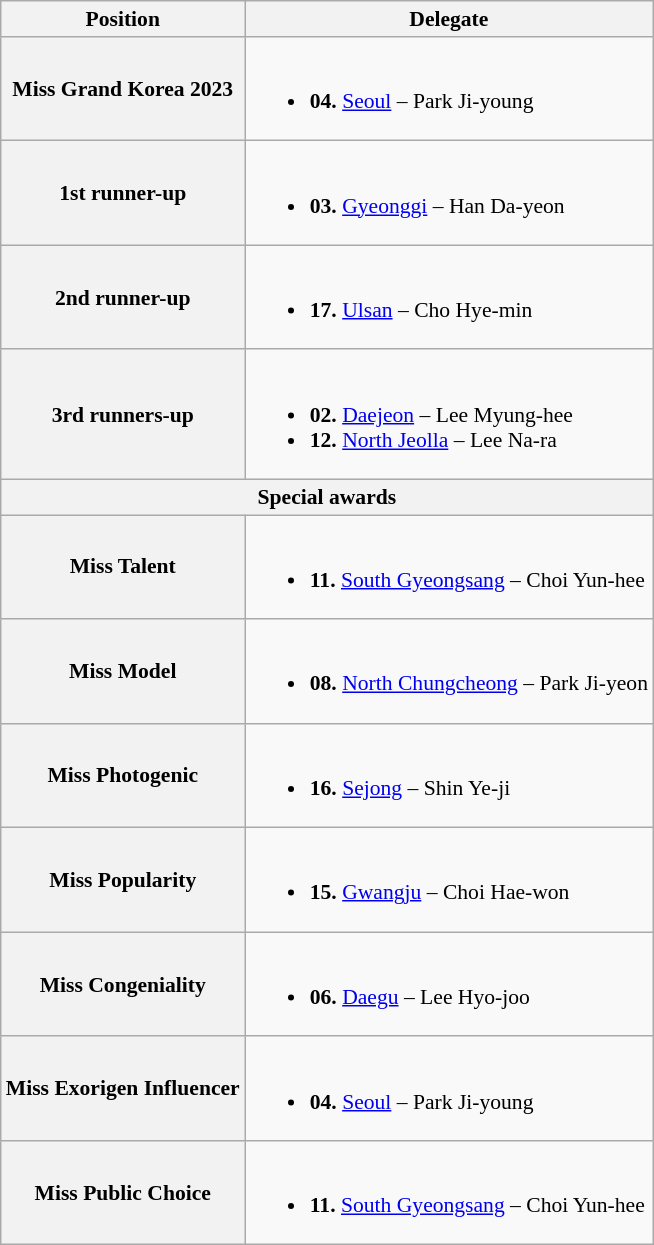<table class="wikitable" style="font-size:90%;">
<tr>
<th>Position</th>
<th>Delegate</th>
</tr>
<tr>
<th>Miss Grand Korea 2023</th>
<td><br><ul><li><strong>04.</strong> <a href='#'>Seoul</a> – Park Ji-young</li></ul></td>
</tr>
<tr>
<th>1st runner-up</th>
<td><br><ul><li><strong>03.</strong> <a href='#'>Gyeonggi</a> – Han Da-yeon</li></ul></td>
</tr>
<tr>
<th>2nd runner-up</th>
<td><br><ul><li><strong>17.</strong> <a href='#'>Ulsan</a> – Cho Hye-min</li></ul></td>
</tr>
<tr>
<th>3rd runners-up</th>
<td><br><ul><li><strong>02.</strong> <a href='#'>Daejeon</a> – Lee Myung-hee</li><li><strong>12.</strong> <a href='#'>North Jeolla</a> – Lee Na-ra</li></ul></td>
</tr>
<tr>
<th colspan=2>Special awards</th>
</tr>
<tr>
<th>Miss Talent</th>
<td><br><ul><li><strong>11.</strong> <a href='#'>South Gyeongsang</a> – Choi Yun-hee</li></ul></td>
</tr>
<tr>
<th>Miss Model</th>
<td><br><ul><li><strong>08.</strong> <a href='#'>North Chungcheong</a> – Park Ji-yeon</li></ul></td>
</tr>
<tr>
<th>Miss Photogenic</th>
<td><br><ul><li><strong>16.</strong> <a href='#'>Sejong</a> – Shin Ye-ji</li></ul></td>
</tr>
<tr>
<th>Miss Popularity</th>
<td><br><ul><li><strong>15.</strong> <a href='#'>Gwangju</a> – Choi Hae-won</li></ul></td>
</tr>
<tr>
<th>Miss Congeniality</th>
<td><br><ul><li><strong>06.</strong> <a href='#'>Daegu</a> – Lee Hyo-joo</li></ul></td>
</tr>
<tr>
<th>Miss Exorigen Influencer</th>
<td><br><ul><li><strong>04.</strong> <a href='#'>Seoul</a> – Park Ji-young</li></ul></td>
</tr>
<tr>
<th>Miss Public Choice</th>
<td><br><ul><li><strong>11.</strong> <a href='#'>South Gyeongsang</a> – Choi Yun-hee</li></ul></td>
</tr>
</table>
